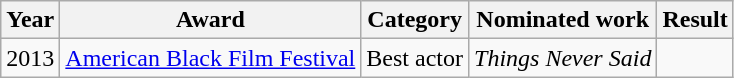<table class="wikitable">
<tr>
<th>Year</th>
<th>Award</th>
<th>Category</th>
<th>Nominated work</th>
<th>Result</th>
</tr>
<tr>
<td>2013</td>
<td><a href='#'>American Black Film Festival</a></td>
<td>Best actor</td>
<td><em>Things Never Said</em></td>
<td></td>
</tr>
</table>
